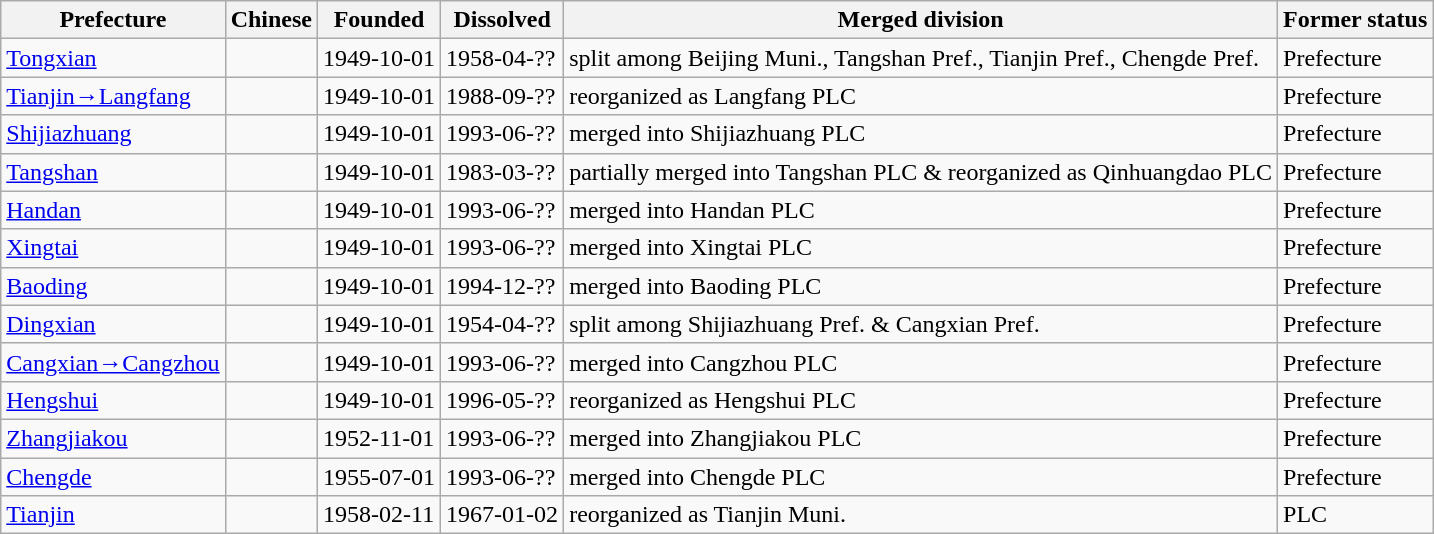<table class="wikitable sortable">
<tr>
<th>Prefecture</th>
<th>Chinese</th>
<th>Founded</th>
<th>Dissolved</th>
<th>Merged division</th>
<th>Former status</th>
</tr>
<tr>
<td><a href='#'>Tongxian</a></td>
<td><span></span></td>
<td>1949-10-01</td>
<td>1958-04-??</td>
<td>split among Beijing Muni., Tangshan Pref., Tianjin Pref., Chengde Pref.</td>
<td>Prefecture</td>
</tr>
<tr>
<td><a href='#'>Tianjin→Langfang</a></td>
<td><span></span></td>
<td>1949-10-01</td>
<td>1988-09-??</td>
<td>reorganized as Langfang PLC</td>
<td>Prefecture</td>
</tr>
<tr>
<td><a href='#'>Shijiazhuang</a></td>
<td><span></span></td>
<td>1949-10-01</td>
<td>1993-06-??</td>
<td>merged into Shijiazhuang PLC</td>
<td>Prefecture</td>
</tr>
<tr>
<td><a href='#'>Tangshan</a></td>
<td><span></span></td>
<td>1949-10-01</td>
<td>1983-03-??</td>
<td>partially merged into Tangshan PLC & reorganized as Qinhuangdao PLC</td>
<td>Prefecture</td>
</tr>
<tr>
<td><a href='#'>Handan</a></td>
<td><span></span></td>
<td>1949-10-01</td>
<td>1993-06-??</td>
<td>merged into Handan PLC</td>
<td>Prefecture</td>
</tr>
<tr>
<td><a href='#'>Xingtai</a></td>
<td><span></span></td>
<td>1949-10-01</td>
<td>1993-06-??</td>
<td>merged into Xingtai PLC</td>
<td>Prefecture</td>
</tr>
<tr>
<td><a href='#'>Baoding</a></td>
<td><span></span></td>
<td>1949-10-01</td>
<td>1994-12-??</td>
<td>merged into Baoding PLC</td>
<td>Prefecture</td>
</tr>
<tr>
<td><a href='#'>Dingxian</a></td>
<td><span></span></td>
<td>1949-10-01</td>
<td>1954-04-??</td>
<td>split among Shijiazhuang Pref. & Cangxian Pref.</td>
<td>Prefecture</td>
</tr>
<tr>
<td><a href='#'>Cangxian→Cangzhou</a></td>
<td><span></span></td>
<td>1949-10-01</td>
<td>1993-06-??</td>
<td>merged into Cangzhou PLC</td>
<td>Prefecture</td>
</tr>
<tr>
<td><a href='#'>Hengshui</a></td>
<td><span></span></td>
<td>1949-10-01</td>
<td>1996-05-??</td>
<td>reorganized as Hengshui PLC</td>
<td>Prefecture</td>
</tr>
<tr>
<td><a href='#'>Zhangjiakou</a></td>
<td><span></span></td>
<td>1952-11-01</td>
<td>1993-06-??</td>
<td>merged into Zhangjiakou PLC</td>
<td>Prefecture</td>
</tr>
<tr>
<td><a href='#'>Chengde</a></td>
<td><span></span></td>
<td>1955-07-01</td>
<td>1993-06-??</td>
<td>merged into Chengde PLC</td>
<td>Prefecture</td>
</tr>
<tr>
<td><a href='#'>Tianjin</a></td>
<td><span></span></td>
<td>1958-02-11</td>
<td>1967-01-02</td>
<td>reorganized as Tianjin Muni.</td>
<td>PLC</td>
</tr>
</table>
